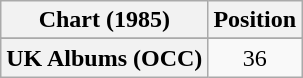<table class="wikitable sortable plainrowheaders" style="text-align:center">
<tr>
<th scope="col">Chart (1985)</th>
<th scope="col">Position</th>
</tr>
<tr>
</tr>
<tr>
<th scope="row">UK Albums (OCC)</th>
<td>36</td>
</tr>
</table>
